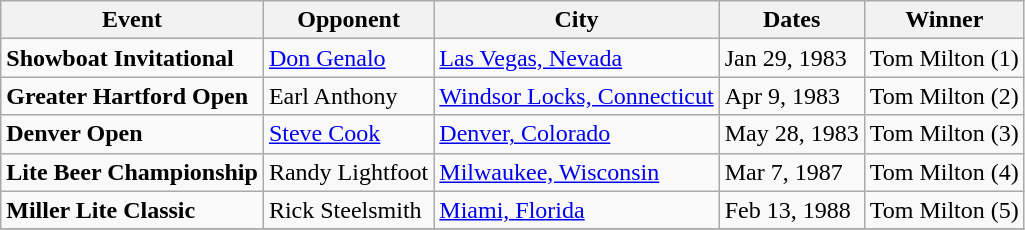<table class="wikitable">
<tr>
<th>Event</th>
<th>Opponent</th>
<th>City</th>
<th>Dates</th>
<th>Winner</th>
</tr>
<tr>
<td><strong>Showboat Invitational</strong></td>
<td><a href='#'>Don Genalo</a></td>
<td><a href='#'>Las Vegas, Nevada</a></td>
<td>Jan 29, 1983</td>
<td>Tom Milton (1)</td>
</tr>
<tr>
<td><strong>Greater Hartford Open</strong></td>
<td>Earl Anthony</td>
<td><a href='#'>Windsor Locks, Connecticut</a></td>
<td>Apr 9, 1983</td>
<td>Tom Milton (2)</td>
</tr>
<tr>
<td><strong>Denver Open</strong></td>
<td><a href='#'>Steve Cook</a></td>
<td><a href='#'>Denver, Colorado</a></td>
<td>May 28, 1983</td>
<td>Tom Milton (3)</td>
</tr>
<tr>
<td><strong>Lite Beer Championship</strong></td>
<td>Randy Lightfoot</td>
<td><a href='#'>Milwaukee, Wisconsin</a></td>
<td>Mar 7, 1987</td>
<td>Tom Milton (4)</td>
</tr>
<tr>
<td><strong>Miller Lite Classic</strong></td>
<td>Rick Steelsmith</td>
<td><a href='#'>Miami, Florida</a></td>
<td>Feb 13, 1988</td>
<td>Tom Milton (5)</td>
</tr>
<tr>
</tr>
</table>
